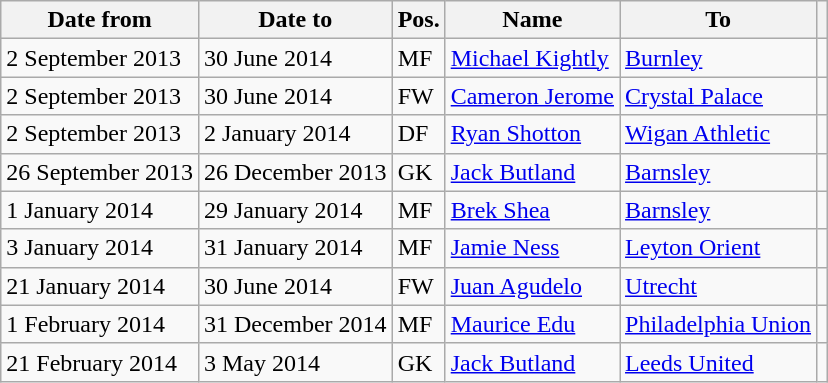<table class="wikitable">
<tr>
<th>Date from</th>
<th>Date to</th>
<th>Pos.</th>
<th>Name</th>
<th>To</th>
<th></th>
</tr>
<tr>
<td>2 September 2013</td>
<td>30 June 2014</td>
<td>MF</td>
<td> <a href='#'>Michael Kightly</a></td>
<td> <a href='#'>Burnley</a></td>
<td></td>
</tr>
<tr>
<td>2 September 2013</td>
<td>30 June 2014</td>
<td>FW</td>
<td> <a href='#'>Cameron Jerome</a></td>
<td> <a href='#'>Crystal Palace</a></td>
<td></td>
</tr>
<tr>
<td>2 September 2013</td>
<td>2 January 2014</td>
<td>DF</td>
<td> <a href='#'>Ryan Shotton</a></td>
<td> <a href='#'>Wigan Athletic</a></td>
<td></td>
</tr>
<tr>
<td>26 September 2013</td>
<td>26 December 2013</td>
<td>GK</td>
<td> <a href='#'>Jack Butland</a></td>
<td> <a href='#'>Barnsley</a></td>
<td></td>
</tr>
<tr>
<td>1 January 2014</td>
<td>29 January 2014</td>
<td>MF</td>
<td> <a href='#'>Brek Shea</a></td>
<td> <a href='#'>Barnsley</a></td>
<td></td>
</tr>
<tr>
<td>3 January 2014</td>
<td>31 January 2014</td>
<td>MF</td>
<td> <a href='#'>Jamie Ness</a></td>
<td> <a href='#'>Leyton Orient</a></td>
<td></td>
</tr>
<tr>
<td>21 January 2014</td>
<td>30 June 2014</td>
<td>FW</td>
<td> <a href='#'>Juan Agudelo</a></td>
<td> <a href='#'>Utrecht</a></td>
<td></td>
</tr>
<tr>
<td>1 February 2014</td>
<td>31 December 2014</td>
<td>MF</td>
<td> <a href='#'>Maurice Edu</a></td>
<td> <a href='#'>Philadelphia Union</a></td>
<td></td>
</tr>
<tr>
<td>21 February 2014</td>
<td>3 May 2014</td>
<td>GK</td>
<td> <a href='#'>Jack Butland</a></td>
<td> <a href='#'>Leeds United</a></td>
<td></td>
</tr>
</table>
